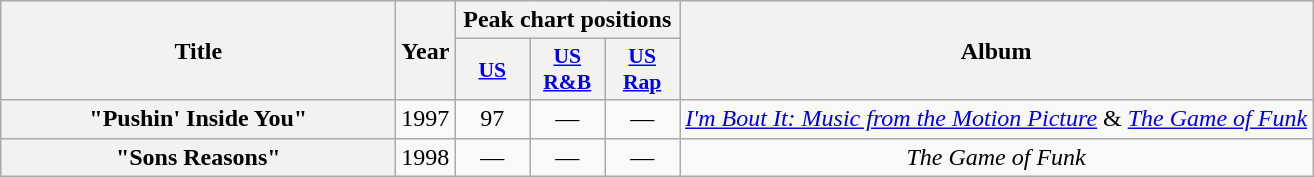<table class="wikitable plainrowheaders" style="text-align:center;">
<tr>
<th scope="col" rowspan="2" style="width:16em;">Title</th>
<th scope="col" rowspan="2">Year</th>
<th scope="col" colspan="3">Peak chart positions</th>
<th scope="col" rowspan="2">Album</th>
</tr>
<tr>
<th style="width:3em; font-size:90%"><a href='#'>US</a></th>
<th style="width:3em; font-size:90%"><a href='#'>US<br>R&B</a></th>
<th style="width:3em; font-size:90%"><a href='#'>US<br>Rap</a></th>
</tr>
<tr>
<th scope="row">"Pushin' Inside You"</th>
<td>1997</td>
<td>97</td>
<td>—</td>
<td>—</td>
<td><em><a href='#'>I'm Bout It: Music from the Motion Picture</a></em> & <em><a href='#'>The Game of Funk</a></em></td>
</tr>
<tr>
<th scope="row">"Sons Reasons"</th>
<td>1998</td>
<td>—</td>
<td>—</td>
<td>—</td>
<td><em>The Game of Funk</em></td>
</tr>
</table>
